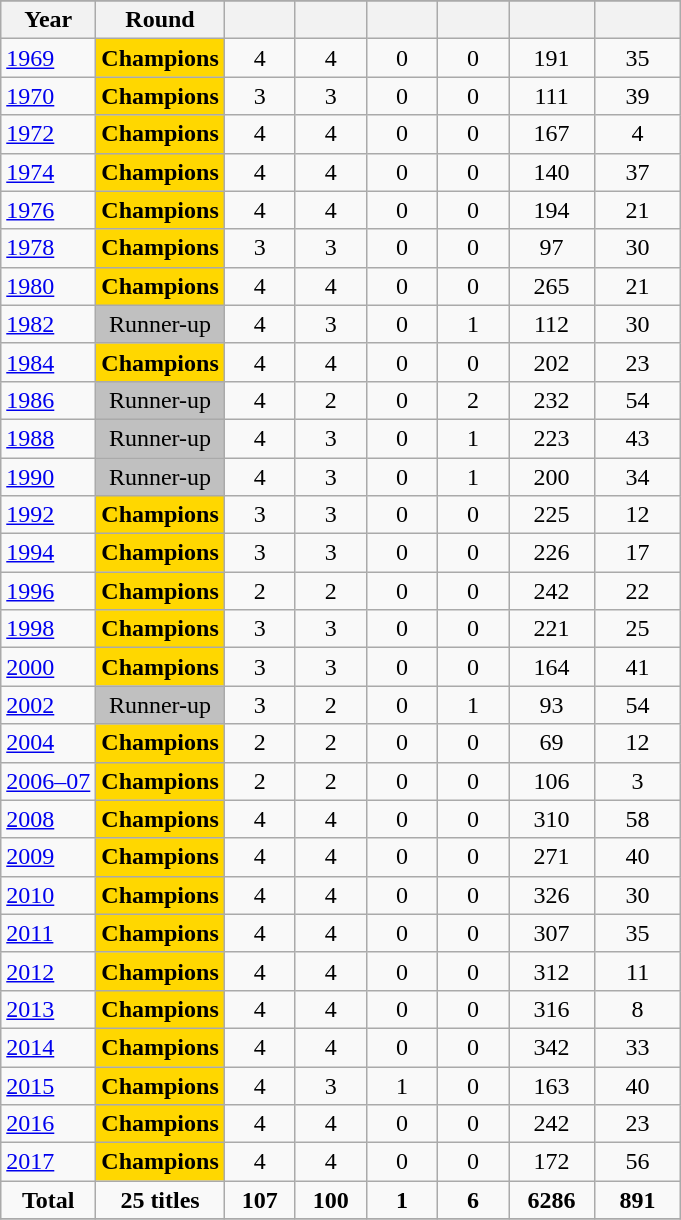<table class=wikitable style=text-align:center>
<tr>
</tr>
<tr>
<th>Year</th>
<th>Round</th>
<th width=40px></th>
<th width=40px></th>
<th width=40px></th>
<th width=40px></th>
<th width=50px></th>
<th width=50px></th>
</tr>
<tr>
<td style=text-align:left><a href='#'>1969</a> </td>
<td bgcolor=Gold><strong>Champions</strong></td>
<td>4</td>
<td>4</td>
<td>0</td>
<td>0</td>
<td>191</td>
<td>35</td>
</tr>
<tr>
<td style=text-align:left><a href='#'>1970</a> </td>
<td bgcolor=Gold><strong>Champions</strong></td>
<td>3</td>
<td>3</td>
<td>0</td>
<td>0</td>
<td>111</td>
<td>39</td>
</tr>
<tr>
<td style=text-align:left><a href='#'>1972</a> </td>
<td bgcolor=Gold><strong>Champions</strong></td>
<td>4</td>
<td>4</td>
<td>0</td>
<td>0</td>
<td>167</td>
<td>4</td>
</tr>
<tr>
<td style=text-align:left><a href='#'>1974</a> </td>
<td bgcolor=Gold><strong>Champions</strong></td>
<td>4</td>
<td>4</td>
<td>0</td>
<td>0</td>
<td>140</td>
<td>37</td>
</tr>
<tr>
<td style=text-align:left><a href='#'>1976</a> </td>
<td bgcolor=Gold><strong>Champions</strong></td>
<td>4</td>
<td>4</td>
<td>0</td>
<td>0</td>
<td>194</td>
<td>21</td>
</tr>
<tr>
<td style=text-align:left><a href='#'>1978</a> </td>
<td bgcolor=Gold><strong>Champions</strong></td>
<td>3</td>
<td>3</td>
<td>0</td>
<td>0</td>
<td>97</td>
<td>30</td>
</tr>
<tr>
<td style=text-align:left><a href='#'>1980</a> </td>
<td bgcolor=Gold><strong>Champions</strong></td>
<td>4</td>
<td>4</td>
<td>0</td>
<td>0</td>
<td>265</td>
<td>21</td>
</tr>
<tr>
<td style=text-align:left><a href='#'>1982</a> </td>
<td bgcolor=Silver>Runner-up</td>
<td>4</td>
<td>3</td>
<td>0</td>
<td>1</td>
<td>112</td>
<td>30</td>
</tr>
<tr>
<td style=text-align:left><a href='#'>1984</a> </td>
<td bgcolor=Gold><strong>Champions</strong></td>
<td>4</td>
<td>4</td>
<td>0</td>
<td>0</td>
<td>202</td>
<td>23</td>
</tr>
<tr>
<td style=text-align:left><a href='#'>1986</a> </td>
<td bgcolor=Silver>Runner-up</td>
<td>4</td>
<td>2</td>
<td>0</td>
<td>2</td>
<td>232</td>
<td>54</td>
</tr>
<tr>
<td style=text-align:left><a href='#'>1988</a> </td>
<td bgcolor=Silver>Runner-up</td>
<td>4</td>
<td>3</td>
<td>0</td>
<td>1</td>
<td>223</td>
<td>43</td>
</tr>
<tr>
<td style=text-align:left><a href='#'>1990</a> </td>
<td bgcolor=Silver>Runner-up</td>
<td>4</td>
<td>3</td>
<td>0</td>
<td>1</td>
<td>200</td>
<td>34</td>
</tr>
<tr>
<td style=text-align:left><a href='#'>1992</a> </td>
<td bgcolor=Gold><strong>Champions</strong></td>
<td>3</td>
<td>3</td>
<td>0</td>
<td>0</td>
<td>225</td>
<td>12</td>
</tr>
<tr>
<td style=text-align:left><a href='#'>1994</a> </td>
<td bgcolor=Gold><strong>Champions</strong></td>
<td>3</td>
<td>3</td>
<td>0</td>
<td>0</td>
<td>226</td>
<td>17</td>
</tr>
<tr>
<td style=text-align:left><a href='#'>1996</a> </td>
<td bgcolor=Gold><strong>Champions</strong></td>
<td>2</td>
<td>2</td>
<td>0</td>
<td>0</td>
<td>242</td>
<td>22</td>
</tr>
<tr>
<td style=text-align:left><a href='#'>1998</a> </td>
<td bgcolor=Gold><strong>Champions</strong></td>
<td>3</td>
<td>3</td>
<td>0</td>
<td>0</td>
<td>221</td>
<td>25</td>
</tr>
<tr>
<td style=text-align:left><a href='#'>2000</a> </td>
<td bgcolor=Gold><strong>Champions</strong></td>
<td>3</td>
<td>3</td>
<td>0</td>
<td>0</td>
<td>164</td>
<td>41</td>
</tr>
<tr>
<td style=text-align:left><a href='#'>2002</a> </td>
<td bgcolor=Silver>Runner-up</td>
<td>3</td>
<td>2</td>
<td>0</td>
<td>1</td>
<td>93</td>
<td>54</td>
</tr>
<tr>
<td style=text-align:left><a href='#'>2004</a> </td>
<td bgcolor=Gold><strong>Champions</strong></td>
<td>2</td>
<td>2</td>
<td>0</td>
<td>0</td>
<td>69</td>
<td>12</td>
</tr>
<tr>
<td style=text-align:left><a href='#'>2006–07</a> </td>
<td bgcolor=Gold><strong>Champions</strong></td>
<td>2</td>
<td>2</td>
<td>0</td>
<td>0</td>
<td>106</td>
<td>3</td>
</tr>
<tr>
<td style=text-align:left><a href='#'>2008</a>      </td>
<td bgcolor=Gold><strong>Champions</strong></td>
<td>4</td>
<td>4</td>
<td>0</td>
<td>0</td>
<td>310</td>
<td>58</td>
</tr>
<tr>
<td style=text-align:left><a href='#'>2009</a>     </td>
<td bgcolor=Gold><strong>Champions</strong></td>
<td>4</td>
<td>4</td>
<td>0</td>
<td>0</td>
<td>271</td>
<td>40</td>
</tr>
<tr>
<td style=text-align:left><a href='#'>2010</a>      </td>
<td bgcolor=Gold><strong>Champions</strong></td>
<td>4</td>
<td>4</td>
<td>0</td>
<td>0</td>
<td>326</td>
<td>30</td>
</tr>
<tr>
<td style=text-align:left><a href='#'>2011</a>     </td>
<td bgcolor=Gold><strong>Champions</strong></td>
<td>4</td>
<td>4</td>
<td>0</td>
<td>0</td>
<td>307</td>
<td>35</td>
</tr>
<tr>
<td style=text-align:left><a href='#'>2012</a>     </td>
<td bgcolor=Gold><strong>Champions</strong></td>
<td>4</td>
<td>4</td>
<td>0</td>
<td>0</td>
<td>312</td>
<td>11</td>
</tr>
<tr>
<td style=text-align:left><a href='#'>2013</a>      </td>
<td bgcolor=Gold><strong>Champions</strong></td>
<td>4</td>
<td>4</td>
<td>0</td>
<td>0</td>
<td>316</td>
<td>8</td>
</tr>
<tr>
<td style=text-align:left><a href='#'>2014</a>      </td>
<td bgcolor=Gold><strong>Champions</strong></td>
<td>4</td>
<td>4</td>
<td>0</td>
<td>0</td>
<td>342</td>
<td>33</td>
</tr>
<tr>
<td style=text-align:left><a href='#'>2015</a>   </td>
<td bgcolor=Gold><strong>Champions</strong></td>
<td>4</td>
<td>3</td>
<td>1</td>
<td>0</td>
<td>163</td>
<td>40</td>
</tr>
<tr>
<td style=text-align:left><a href='#'>2016</a>   </td>
<td bgcolor=Gold><strong>Champions</strong></td>
<td>4</td>
<td>4</td>
<td>0</td>
<td>0</td>
<td>242</td>
<td>23</td>
</tr>
<tr>
<td style=text-align:left><a href='#'>2017</a>   </td>
<td bgcolor=Gold><strong>Champions</strong></td>
<td>4</td>
<td>4</td>
<td>0</td>
<td>0</td>
<td>172</td>
<td>56</td>
</tr>
<tr>
<td><strong>Total</strong></td>
<td><strong>25 titles</strong></td>
<td><strong>107</strong></td>
<td><strong>100</strong></td>
<td><strong>1</strong></td>
<td><strong>6</strong></td>
<td><strong>6286</strong></td>
<td><strong>891</strong></td>
</tr>
<tr>
</tr>
</table>
